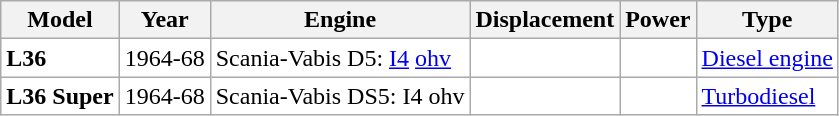<table class="wikitable">
<tr>
<th>Model</th>
<th>Year</th>
<th>Engine</th>
<th>Displacement</th>
<th>Power</th>
<th>Type</th>
</tr>
<tr style="background:#ffffff;">
<td><strong>L36</strong></td>
<td>1964-68</td>
<td>Scania-Vabis D5: <a href='#'>I4</a> <a href='#'>ohv</a></td>
<td></td>
<td></td>
<td><a href='#'>Diesel engine</a></td>
</tr>
<tr style="background:#ffffff;">
<td><strong>L36 Super</strong></td>
<td>1964-68</td>
<td>Scania-Vabis DS5: I4 ohv</td>
<td></td>
<td></td>
<td><a href='#'>Turbodiesel</a></td>
</tr>
</table>
